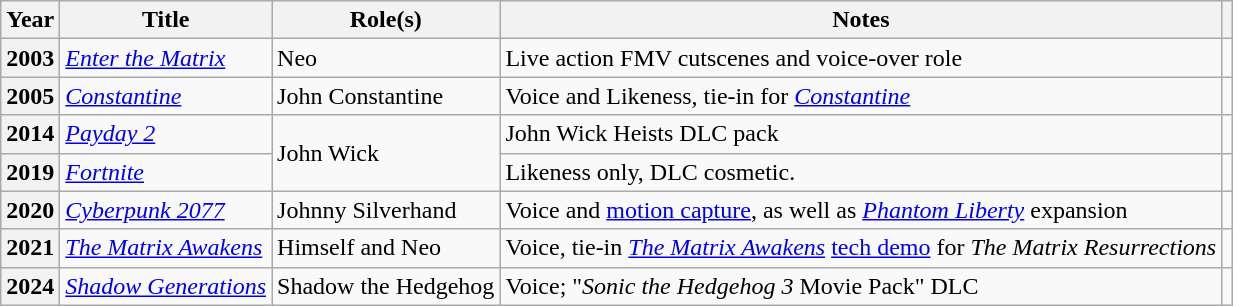<table class="wikitable sortable plainrowheaders">
<tr>
<th scope="col">Year</th>
<th scope="col">Title</th>
<th scope="col">Role(s)</th>
<th scope="col" class="unsortable">Notes</th>
<th scope="col" class="unsortable"></th>
</tr>
<tr>
<th scope="row">2003</th>
<td><em><a href='#'>Enter the Matrix</a></em></td>
<td>Neo</td>
<td>Live action FMV cutscenes and voice-over role</td>
<td style="text-align:center;"></td>
</tr>
<tr>
<th scope="row">2005</th>
<td><em><a href='#'>Constantine</a></em></td>
<td>John Constantine</td>
<td>Voice and Likeness, tie-in for <em><a href='#'>Constantine</a></em></td>
<td style="text-align:center;"></td>
</tr>
<tr>
<th scope="row">2014</th>
<td><em><a href='#'>Payday 2</a></em></td>
<td rowspan="2">John Wick</td>
<td>John Wick Heists DLC pack</td>
<td style="text-align:center;"></td>
</tr>
<tr>
<th scope="row">2019</th>
<td><em><a href='#'>Fortnite</a></em></td>
<td>Likeness only, DLC cosmetic.</td>
<td style="text-align:center;"></td>
</tr>
<tr>
<th scope="row">2020</th>
<td><em><a href='#'>Cyberpunk 2077</a></em></td>
<td>Johnny Silverhand</td>
<td>Voice and <a href='#'>motion capture</a>, as well as <em><a href='#'>Phantom Liberty</a></em> expansion</td>
<td style="text-align:center;"></td>
</tr>
<tr>
<th scope="row">2021</th>
<td><em><a href='#'>The Matrix Awakens</a></em></td>
<td>Himself and Neo</td>
<td>Voice, tie-in <em><a href='#'>The Matrix Awakens</a></em> <a href='#'>tech demo</a> for <em>The Matrix Resurrections</em></td>
<td style="text-align:center;"></td>
</tr>
<tr>
<th scope="row">2024</th>
<td><em><a href='#'>Shadow Generations</a></em></td>
<td>Shadow the Hedgehog</td>
<td>Voice; "<em>Sonic the Hedgehog 3</em> Movie Pack" DLC</td>
<td style="text-align:center;"></td>
</tr>
</table>
